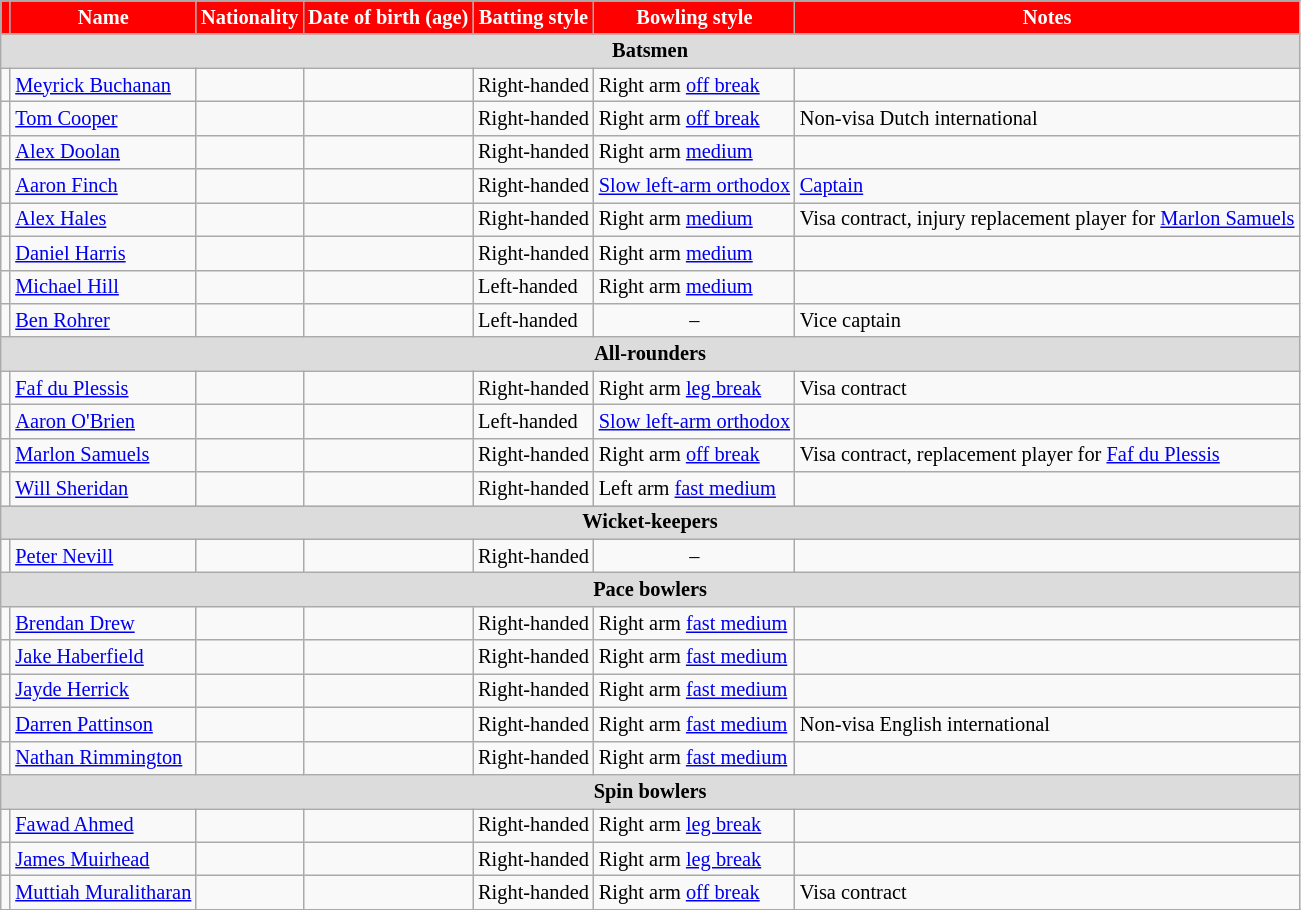<table class="wikitable"  style="font-size:85%;">
<tr>
<th style="background:red; color:white" align=center></th>
<th style="background:red; color:white" align=right>Name</th>
<th style="background:red; color:white" align=right>Nationality</th>
<th style="background:red; color:white" align=right>Date of birth (age)</th>
<th style="background:red; color:white" align=right>Batting style</th>
<th style="background:red; color:white" align=right>Bowling style</th>
<th style="background:red; color:white" align=right>Notes</th>
</tr>
<tr>
<th colspan="7" style="background: #DCDCDC" align=right>Batsmen</th>
</tr>
<tr>
<td></td>
<td><a href='#'>Meyrick Buchanan</a></td>
<td></td>
<td></td>
<td>Right-handed</td>
<td>Right arm <a href='#'>off break</a></td>
<td></td>
</tr>
<tr>
<td></td>
<td><a href='#'>Tom Cooper</a></td>
<td></td>
<td></td>
<td>Right-handed</td>
<td>Right arm <a href='#'>off break</a></td>
<td>Non-visa Dutch international</td>
</tr>
<tr>
<td></td>
<td><a href='#'>Alex Doolan</a></td>
<td></td>
<td></td>
<td>Right-handed</td>
<td>Right arm <a href='#'>medium</a></td>
<td></td>
</tr>
<tr>
<td></td>
<td><a href='#'>Aaron Finch</a></td>
<td></td>
<td></td>
<td>Right-handed</td>
<td><a href='#'>Slow left-arm orthodox</a></td>
<td><a href='#'>Captain</a></td>
</tr>
<tr>
<td></td>
<td><a href='#'>Alex Hales</a></td>
<td></td>
<td></td>
<td>Right-handed</td>
<td>Right arm <a href='#'>medium</a></td>
<td>Visa contract, injury replacement player for <a href='#'>Marlon Samuels</a></td>
</tr>
<tr>
<td></td>
<td><a href='#'>Daniel Harris</a></td>
<td></td>
<td></td>
<td>Right-handed</td>
<td>Right arm <a href='#'>medium</a></td>
<td></td>
</tr>
<tr>
<td></td>
<td><a href='#'>Michael Hill</a></td>
<td></td>
<td></td>
<td>Left-handed</td>
<td>Right arm <a href='#'>medium</a></td>
<td></td>
</tr>
<tr>
<td></td>
<td><a href='#'>Ben Rohrer</a></td>
<td></td>
<td></td>
<td>Left-handed</td>
<td style="text-align:center">–</td>
<td>Vice captain</td>
</tr>
<tr>
<th colspan="7" style="background: #DCDCDC" align=right>All-rounders</th>
</tr>
<tr>
<td></td>
<td><a href='#'>Faf du Plessis</a></td>
<td></td>
<td></td>
<td>Right-handed</td>
<td>Right arm <a href='#'>leg break</a></td>
<td>Visa contract</td>
</tr>
<tr>
<td></td>
<td><a href='#'>Aaron O'Brien</a></td>
<td></td>
<td></td>
<td>Left-handed</td>
<td><a href='#'>Slow left-arm orthodox</a></td>
<td></td>
</tr>
<tr>
<td></td>
<td><a href='#'>Marlon Samuels</a></td>
<td></td>
<td></td>
<td>Right-handed</td>
<td>Right arm <a href='#'>off break</a></td>
<td>Visa contract, replacement player for <a href='#'>Faf du Plessis</a></td>
</tr>
<tr>
<td></td>
<td><a href='#'>Will Sheridan</a></td>
<td></td>
<td></td>
<td>Right-handed</td>
<td>Left arm <a href='#'>fast medium</a></td>
<td></td>
</tr>
<tr>
<th colspan="7" style="background: #DCDCDC" align=right>Wicket-keepers</th>
</tr>
<tr>
<td></td>
<td><a href='#'>Peter Nevill</a></td>
<td></td>
<td></td>
<td>Right-handed</td>
<td style="text-align:center">–</td>
<td></td>
</tr>
<tr>
<th colspan="7" style="background: #DCDCDC" align=right>Pace bowlers</th>
</tr>
<tr>
<td></td>
<td><a href='#'>Brendan Drew</a></td>
<td></td>
<td></td>
<td>Right-handed</td>
<td>Right arm <a href='#'>fast medium</a></td>
<td></td>
</tr>
<tr>
<td></td>
<td><a href='#'>Jake Haberfield</a></td>
<td></td>
<td></td>
<td>Right-handed</td>
<td>Right arm <a href='#'>fast medium</a></td>
<td></td>
</tr>
<tr>
<td></td>
<td><a href='#'>Jayde Herrick</a></td>
<td></td>
<td></td>
<td>Right-handed</td>
<td>Right arm <a href='#'>fast medium</a></td>
<td></td>
</tr>
<tr>
<td></td>
<td><a href='#'>Darren Pattinson</a></td>
<td></td>
<td></td>
<td>Right-handed</td>
<td>Right arm <a href='#'>fast medium</a></td>
<td>Non-visa English international</td>
</tr>
<tr>
<td></td>
<td><a href='#'>Nathan Rimmington</a></td>
<td></td>
<td></td>
<td>Right-handed</td>
<td>Right arm <a href='#'>fast medium</a></td>
<td></td>
</tr>
<tr>
<th colspan="7" style="background: #DCDCDC" align=right>Spin bowlers</th>
</tr>
<tr>
<td></td>
<td><a href='#'>Fawad Ahmed</a></td>
<td></td>
<td></td>
<td>Right-handed</td>
<td>Right arm <a href='#'>leg break</a></td>
<td></td>
</tr>
<tr>
<td></td>
<td><a href='#'>James Muirhead</a></td>
<td></td>
<td></td>
<td>Right-handed</td>
<td>Right arm <a href='#'>leg break</a></td>
<td></td>
</tr>
<tr>
<td></td>
<td><a href='#'>Muttiah Muralitharan</a></td>
<td></td>
<td></td>
<td>Right-handed</td>
<td>Right arm <a href='#'>off break</a></td>
<td>Visa contract</td>
</tr>
<tr>
</tr>
</table>
